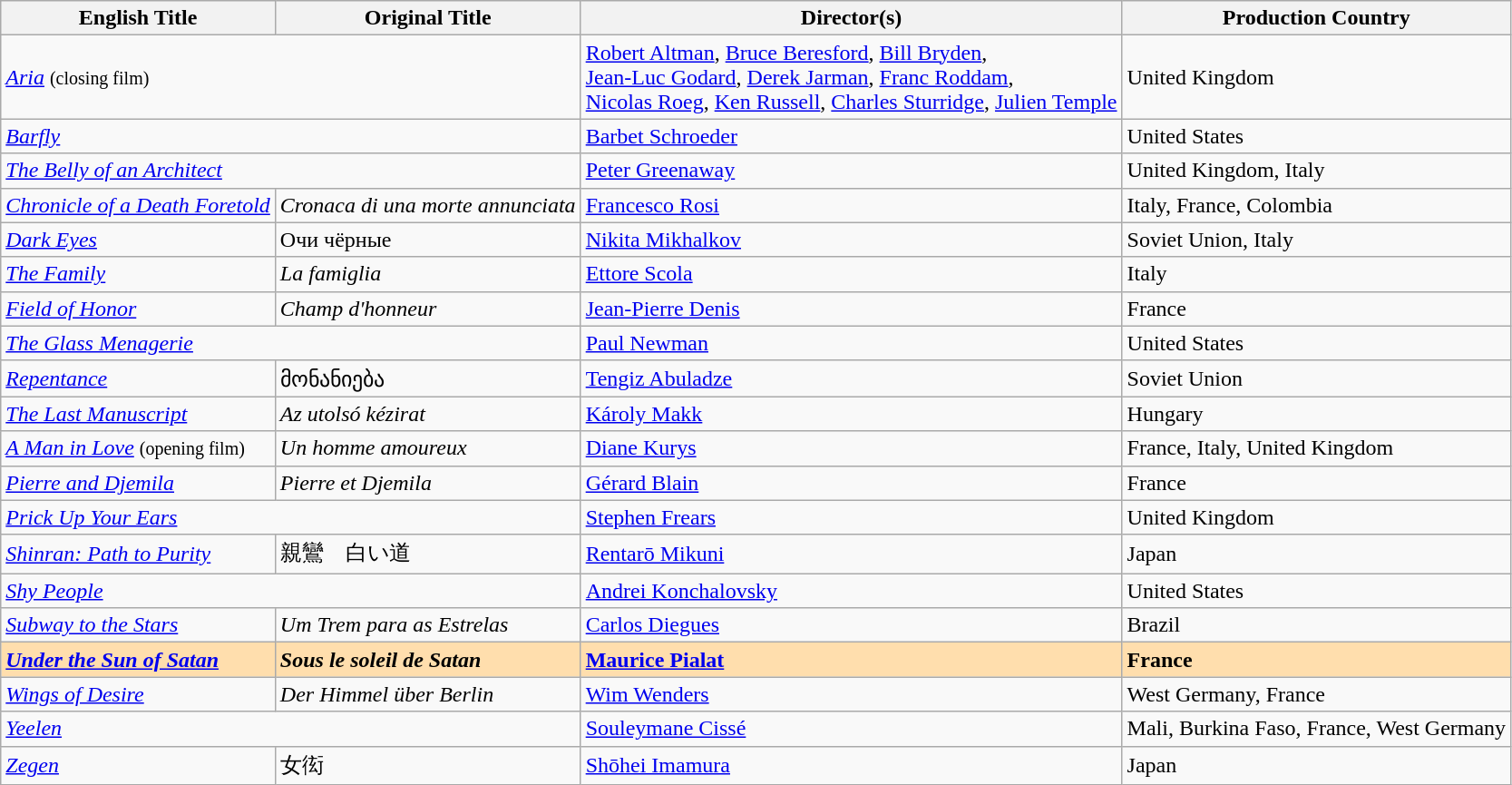<table class="wikitable">
<tr>
<th>English Title</th>
<th>Original Title</th>
<th>Director(s)</th>
<th>Production Country</th>
</tr>
<tr>
<td colspan="2"><em><a href='#'>Aria</a></em> <small>(closing film)</small></td>
<td><a href='#'>Robert Altman</a>, <a href='#'>Bruce Beresford</a>, <a href='#'>Bill Bryden</a>,<br><a href='#'>Jean-Luc Godard</a>, <a href='#'>Derek Jarman</a>, <a href='#'>Franc Roddam</a>,<br><a href='#'>Nicolas Roeg</a>, <a href='#'>Ken Russell</a>, <a href='#'>Charles Sturridge</a>, <a href='#'>Julien Temple</a></td>
<td>United Kingdom</td>
</tr>
<tr>
<td colspan="2"><em><a href='#'>Barfly</a></em></td>
<td><a href='#'>Barbet Schroeder</a></td>
<td>United States</td>
</tr>
<tr>
<td colspan="2"><em><a href='#'>The Belly of an Architect</a></em></td>
<td><a href='#'>Peter Greenaway</a></td>
<td>United Kingdom, Italy</td>
</tr>
<tr>
<td><em><a href='#'>Chronicle of a Death Foretold</a></em></td>
<td><em>Cronaca di una morte annunciata</em></td>
<td><a href='#'>Francesco Rosi</a></td>
<td>Italy, France, Colombia</td>
</tr>
<tr>
<td><em><a href='#'>Dark Eyes</a></em></td>
<td>Очи чёрные</td>
<td><a href='#'>Nikita Mikhalkov</a></td>
<td>Soviet Union, Italy</td>
</tr>
<tr>
<td><a href='#'><em>The Family</em></a></td>
<td><em>La famiglia</em></td>
<td><a href='#'>Ettore Scola</a></td>
<td>Italy</td>
</tr>
<tr>
<td><em><a href='#'>Field of Honor</a></em></td>
<td><em>Champ d'honneur</em></td>
<td><a href='#'>Jean-Pierre Denis</a></td>
<td>France</td>
</tr>
<tr>
<td colspan="2"><em><a href='#'>The Glass Menagerie</a></em></td>
<td><a href='#'>Paul Newman</a></td>
<td>United States</td>
</tr>
<tr>
<td><em><a href='#'>Repentance</a></em></td>
<td>მონანიება</td>
<td><a href='#'>Tengiz Abuladze</a></td>
<td>Soviet Union</td>
</tr>
<tr>
<td><em><a href='#'>The Last Manuscript</a></em></td>
<td><em>Az utolsó kézirat</em></td>
<td><a href='#'>Károly Makk</a></td>
<td>Hungary</td>
</tr>
<tr>
<td><em><a href='#'>A Man in Love</a></em> <small>(opening film)</small></td>
<td><em>Un homme amoureux</em></td>
<td><a href='#'>Diane Kurys</a></td>
<td>France, Italy, United Kingdom</td>
</tr>
<tr>
<td><em><a href='#'>Pierre and Djemila</a></em></td>
<td><em>Pierre et Djemila</em></td>
<td><a href='#'>Gérard Blain</a></td>
<td>France</td>
</tr>
<tr>
<td colspan="2"><em><a href='#'>Prick Up Your Ears</a></em></td>
<td><a href='#'>Stephen Frears</a></td>
<td>United Kingdom</td>
</tr>
<tr>
<td><em><a href='#'>Shinran: Path to Purity</a></em></td>
<td>親鸞　白い道</td>
<td><a href='#'>Rentarō Mikuni</a></td>
<td>Japan</td>
</tr>
<tr>
<td colspan="2"><em><a href='#'>Shy People</a></em></td>
<td><a href='#'>Andrei Konchalovsky</a></td>
<td>United States</td>
</tr>
<tr>
<td><em><a href='#'>Subway to the Stars</a></em></td>
<td><em>Um Trem para as Estrelas</em></td>
<td><a href='#'>Carlos Diegues</a></td>
<td>Brazil</td>
</tr>
<tr style="background:#FFDEAD;">
<td><em><a href='#'><strong>Under the Sun of Satan</strong></a></em></td>
<td><strong><em>Sous le soleil de Satan</em></strong></td>
<td><strong><a href='#'>Maurice Pialat</a></strong></td>
<td><strong>France</strong></td>
</tr>
<tr>
<td><em><a href='#'>Wings of Desire</a></em></td>
<td><em>Der Himmel über Berlin</em></td>
<td><a href='#'>Wim Wenders</a></td>
<td>West Germany, France</td>
</tr>
<tr>
<td colspan="2"><em><a href='#'>Yeelen</a></em></td>
<td><a href='#'>Souleymane Cissé</a></td>
<td>Mali, Burkina Faso, France, West Germany</td>
</tr>
<tr>
<td><em><a href='#'>Zegen</a></em></td>
<td>女衒</td>
<td><a href='#'>Shōhei Imamura</a></td>
<td>Japan</td>
</tr>
</table>
